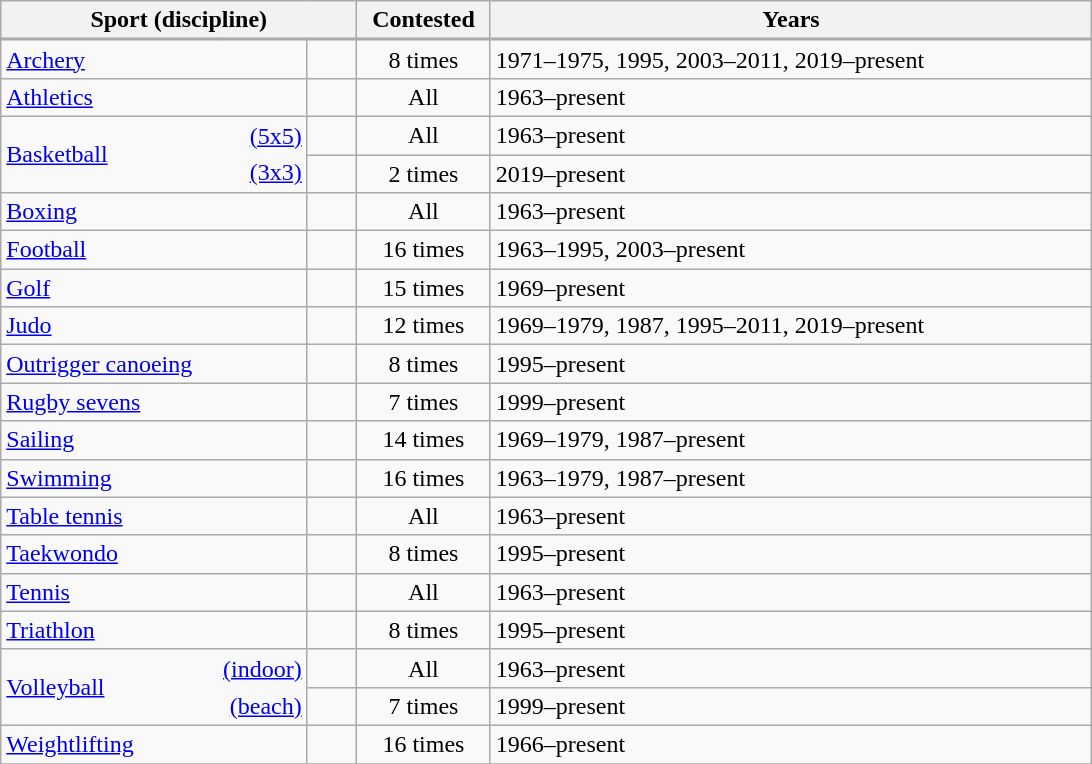<table class="wikitable sortable">
<tr>
<th colspan=3 scope="col">Sport (discipline)</th>
<th scope="col">Contested</th>
<th scope="col">Years</th>
</tr>
<tr style=line-height:0;>
<td style="width:9em;padding:0;"></td>
<td style="padding:0;"></td>
<td style="min-width:2em;padding:0;"></td>
<td style="width:5.5em;padding:0;"></td>
<td style="width:25em;padding:0;"></td>
</tr>
<tr>
<td colspan=2><a href='#'>Archery</a></td>
<td></td>
<td style="text-align:center;">8 times</td>
<td>1971–1975, 1995, 2003–2011, 2019–present</td>
</tr>
<tr>
<td colspan=2><a href='#'>Athletics</a></td>
<td></td>
<td style="text-align:center;">All</td>
<td>1963–present</td>
</tr>
<tr>
<td rowspan=2 style="border:0;"><a href='#'>Basketball</a></td>
<td style="text-align:right; border:0;"><a href='#'>(5x5)</a></td>
<td></td>
<td style="text-align:center;">All</td>
<td>1963–present</td>
</tr>
<tr>
<td style="text-align:right; border:0;"> <a href='#'>(3x3)</a></td>
<td></td>
<td style="text-align:center;">2 times</td>
<td>2019–present</td>
</tr>
<tr>
<td colspan=2><a href='#'>Boxing</a></td>
<td></td>
<td style="text-align:center;">All</td>
<td>1963–present</td>
</tr>
<tr>
<td colspan=2><a href='#'>Football</a></td>
<td></td>
<td style="text-align:center;">16 times</td>
<td>1963–1995, 2003–present</td>
</tr>
<tr>
<td colspan=2><a href='#'>Golf</a></td>
<td></td>
<td style="text-align:center;">15 times</td>
<td>1969–present</td>
</tr>
<tr>
<td colspan=2><a href='#'>Judo</a></td>
<td></td>
<td style="text-align:center;">12 times</td>
<td>1969–1979, 1987, 1995–2011, 2019–present</td>
</tr>
<tr>
<td colspan=2><a href='#'>Outrigger canoeing</a> </td>
<td></td>
<td style="text-align:center;">8 times</td>
<td>1995–present</td>
</tr>
<tr>
<td colspan=2><a href='#'>Rugby sevens</a></td>
<td></td>
<td style="text-align:center;">7 times</td>
<td>1999–present</td>
</tr>
<tr>
<td colspan=2><a href='#'>Sailing</a></td>
<td></td>
<td style="text-align:center;">14 times</td>
<td>1969–1979, 1987–present</td>
</tr>
<tr>
<td colspan=2><a href='#'>Swimming</a></td>
<td></td>
<td style="text-align:center;">16 times</td>
<td>1963–1979, 1987–present</td>
</tr>
<tr>
<td colspan=2><a href='#'>Table tennis</a></td>
<td></td>
<td style="text-align:center;">All</td>
<td>1963–present</td>
</tr>
<tr>
<td colspan=2><a href='#'>Taekwondo</a></td>
<td></td>
<td style="text-align:center;">8 times</td>
<td>1995–present</td>
</tr>
<tr>
<td colspan=2><a href='#'>Tennis</a></td>
<td></td>
<td style="text-align:center;">All</td>
<td>1963–present</td>
</tr>
<tr>
<td colspan=2><a href='#'>Triathlon</a></td>
<td></td>
<td style="text-align:center;">8 times</td>
<td>1995–present</td>
</tr>
<tr>
<td rowspan=2 style="border:0;"><a href='#'>Volleyball</a></td>
<td style="text-align:right; border:0;"><a href='#'>(indoor)</a></td>
<td></td>
<td style="text-align:center;">All</td>
<td>1963–present</td>
</tr>
<tr>
<td style="text-align:right; border:0;"> <a href='#'>(beach)</a></td>
<td></td>
<td style="text-align:center;">7 times</td>
<td>1999–present</td>
</tr>
<tr>
<td colspan=2><a href='#'>Weightlifting</a></td>
<td></td>
<td style="text-align:center;">16 times</td>
<td>1966–present</td>
</tr>
<tr>
</tr>
</table>
